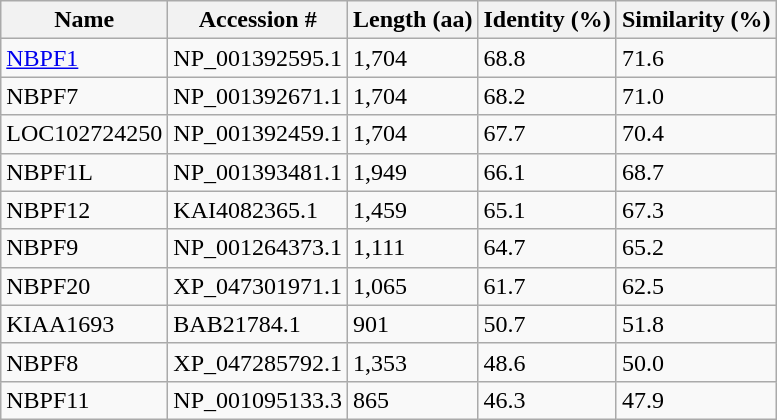<table class="wikitable">
<tr>
<th>Name</th>
<th>Accession #</th>
<th>Length (aa)</th>
<th>Identity (%)</th>
<th>Similarity (%)</th>
</tr>
<tr>
<td><a href='#'>NBPF1</a></td>
<td>NP_001392595.1</td>
<td>1,704</td>
<td>68.8</td>
<td>71.6</td>
</tr>
<tr>
<td>NBPF7</td>
<td>NP_001392671.1</td>
<td>1,704</td>
<td>68.2</td>
<td>71.0</td>
</tr>
<tr>
<td>LOC102724250</td>
<td>NP_001392459.1</td>
<td>1,704</td>
<td>67.7</td>
<td>70.4</td>
</tr>
<tr>
<td>NBPF1L</td>
<td>NP_001393481.1</td>
<td>1,949</td>
<td>66.1</td>
<td>68.7</td>
</tr>
<tr>
<td>NBPF12</td>
<td>KAI4082365.1</td>
<td>1,459</td>
<td>65.1</td>
<td>67.3</td>
</tr>
<tr>
<td>NBPF9</td>
<td>NP_001264373.1</td>
<td>1,111</td>
<td>64.7</td>
<td>65.2</td>
</tr>
<tr>
<td>NBPF20</td>
<td>XP_047301971.1</td>
<td>1,065</td>
<td>61.7</td>
<td>62.5</td>
</tr>
<tr>
<td>KIAA1693</td>
<td>BAB21784.1</td>
<td>901</td>
<td>50.7</td>
<td>51.8</td>
</tr>
<tr>
<td>NBPF8</td>
<td>XP_047285792.1</td>
<td>1,353</td>
<td>48.6</td>
<td>50.0</td>
</tr>
<tr>
<td>NBPF11</td>
<td>NP_001095133.3</td>
<td>865</td>
<td>46.3</td>
<td>47.9</td>
</tr>
</table>
